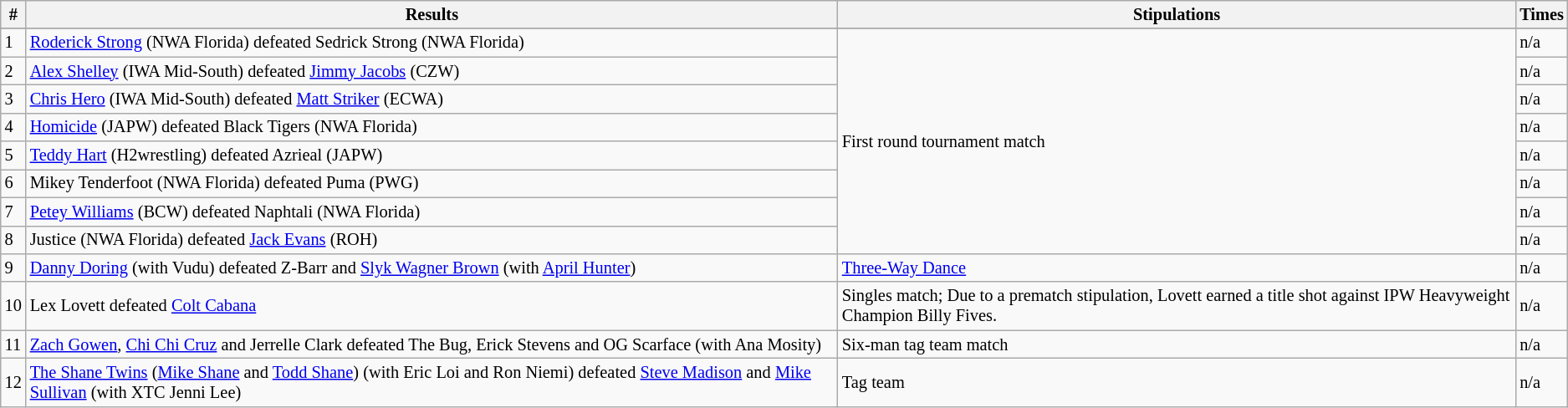<table style="font-size: 85%" class="wikitable sortable">
<tr>
<th><strong>#</strong></th>
<th><strong>Results</strong></th>
<th><strong>Stipulations</strong></th>
<th><strong>Times</strong></th>
</tr>
<tr>
</tr>
<tr>
<td>1</td>
<td><a href='#'>Roderick Strong</a> (NWA Florida) defeated Sedrick Strong (NWA Florida)</td>
<td rowspan="8">First round tournament match</td>
<td>n/a</td>
</tr>
<tr>
<td>2</td>
<td><a href='#'>Alex Shelley</a> (IWA Mid-South) defeated <a href='#'>Jimmy Jacobs</a> (CZW)</td>
<td>n/a</td>
</tr>
<tr>
<td>3</td>
<td><a href='#'>Chris Hero</a> (IWA Mid-South) defeated <a href='#'>Matt Striker</a> (ECWA)</td>
<td>n/a</td>
</tr>
<tr>
<td>4</td>
<td><a href='#'>Homicide</a> (JAPW) defeated Black Tigers (NWA Florida)</td>
<td>n/a</td>
</tr>
<tr>
<td>5</td>
<td><a href='#'>Teddy Hart</a> (H2wrestling) defeated Azrieal (JAPW)</td>
<td>n/a</td>
</tr>
<tr>
<td>6</td>
<td>Mikey Tenderfoot (NWA Florida) defeated Puma (PWG)</td>
<td>n/a</td>
</tr>
<tr>
<td>7</td>
<td><a href='#'>Petey Williams</a> (BCW) defeated Naphtali (NWA Florida)</td>
<td>n/a</td>
</tr>
<tr>
<td>8</td>
<td>Justice (NWA Florida) defeated <a href='#'>Jack Evans</a> (ROH)</td>
<td>n/a</td>
</tr>
<tr>
<td>9</td>
<td><a href='#'>Danny Doring</a> (with Vudu) defeated Z-Barr and <a href='#'>Slyk Wagner Brown</a> (with <a href='#'>April Hunter</a>)</td>
<td><a href='#'>Three-Way Dance</a></td>
<td>n/a</td>
</tr>
<tr>
<td>10</td>
<td>Lex Lovett defeated <a href='#'>Colt Cabana</a></td>
<td>Singles match; Due to a prematch stipulation, Lovett earned a title shot against IPW Heavyweight Champion Billy Fives.</td>
<td>n/a</td>
</tr>
<tr>
<td>11</td>
<td><a href='#'>Zach Gowen</a>, <a href='#'>Chi Chi Cruz</a> and Jerrelle Clark defeated The Bug, Erick Stevens and OG Scarface (with Ana Mosity)</td>
<td>Six-man tag team match</td>
<td>n/a</td>
</tr>
<tr>
<td>12</td>
<td><a href='#'>The Shane Twins</a> (<a href='#'>Mike Shane</a> and <a href='#'>Todd Shane</a>) (with Eric Loi and Ron Niemi) defeated <a href='#'>Steve Madison</a> and <a href='#'>Mike Sullivan</a> (with XTC Jenni Lee)</td>
<td>Tag team</td>
<td>n/a</td>
</tr>
</table>
